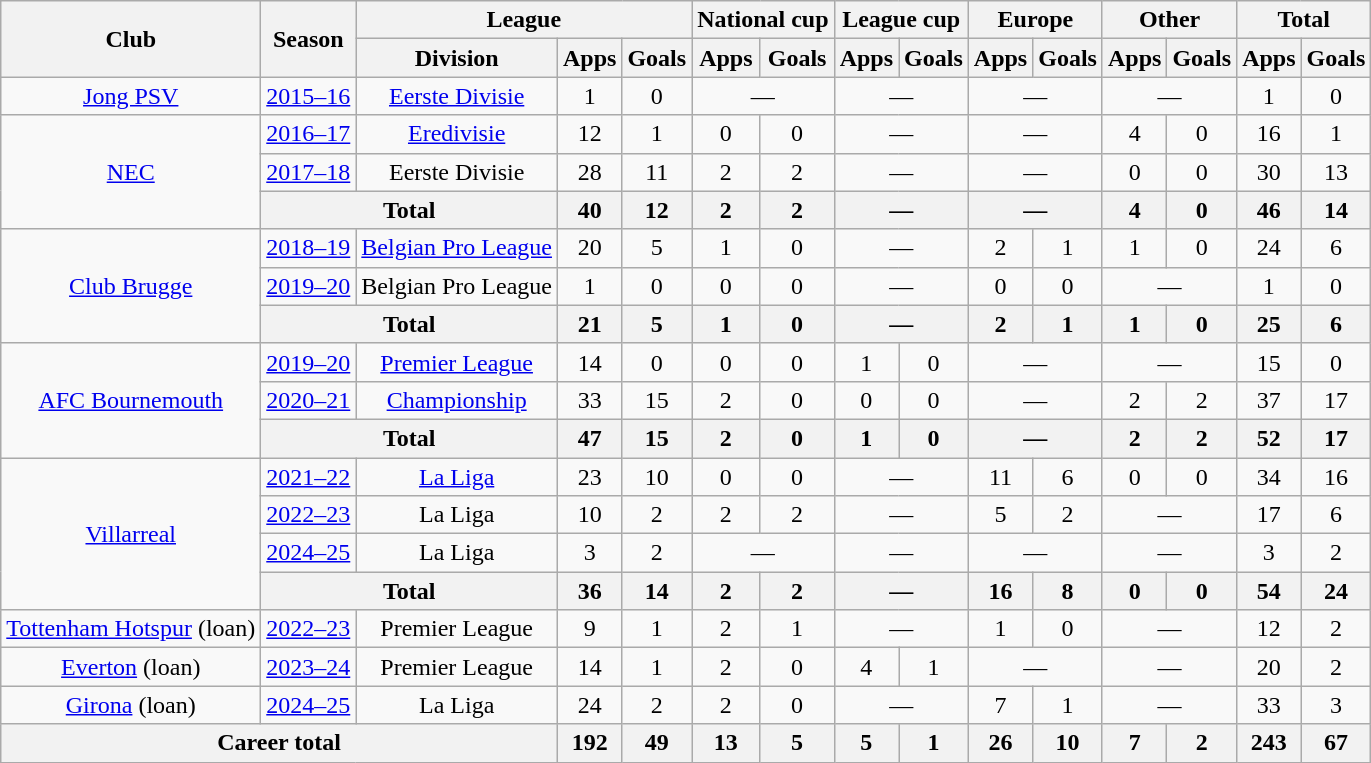<table class=wikitable style="text-align:center">
<tr>
<th rowspan=2>Club</th>
<th rowspan=2>Season</th>
<th colspan=3>League</th>
<th colspan=2>National cup</th>
<th colspan=2>League cup</th>
<th colspan=2>Europe</th>
<th colspan=2>Other</th>
<th colspan=2>Total</th>
</tr>
<tr>
<th>Division</th>
<th>Apps</th>
<th>Goals</th>
<th>Apps</th>
<th>Goals</th>
<th>Apps</th>
<th>Goals</th>
<th>Apps</th>
<th>Goals</th>
<th>Apps</th>
<th>Goals</th>
<th>Apps</th>
<th>Goals</th>
</tr>
<tr>
<td><a href='#'>Jong PSV</a></td>
<td><a href='#'>2015–16</a></td>
<td><a href='#'>Eerste Divisie</a></td>
<td>1</td>
<td>0</td>
<td colspan=2>—</td>
<td colspan=2>—</td>
<td colspan=2>—</td>
<td colspan=2>—</td>
<td>1</td>
<td>0</td>
</tr>
<tr>
<td rowspan=3><a href='#'>NEC</a></td>
<td><a href='#'>2016–17</a></td>
<td><a href='#'>Eredivisie</a></td>
<td>12</td>
<td>1</td>
<td>0</td>
<td>0</td>
<td colspan=2>—</td>
<td colspan=2>—</td>
<td>4</td>
<td>0</td>
<td>16</td>
<td>1</td>
</tr>
<tr>
<td><a href='#'>2017–18</a></td>
<td>Eerste Divisie</td>
<td>28</td>
<td>11</td>
<td>2</td>
<td>2</td>
<td colspan=2>—</td>
<td colspan=2>—</td>
<td>0</td>
<td>0</td>
<td>30</td>
<td>13</td>
</tr>
<tr>
<th colspan=2>Total</th>
<th>40</th>
<th>12</th>
<th>2</th>
<th>2</th>
<th colspan=2>—</th>
<th colspan=2>—</th>
<th>4</th>
<th>0</th>
<th>46</th>
<th>14</th>
</tr>
<tr>
<td rowspan=3><a href='#'>Club Brugge</a></td>
<td><a href='#'>2018–19</a></td>
<td><a href='#'>Belgian Pro League</a></td>
<td>20</td>
<td>5</td>
<td>1</td>
<td>0</td>
<td colspan=2>—</td>
<td>2</td>
<td>1</td>
<td>1</td>
<td>0</td>
<td>24</td>
<td>6</td>
</tr>
<tr>
<td><a href='#'>2019–20</a></td>
<td>Belgian Pro League</td>
<td>1</td>
<td>0</td>
<td>0</td>
<td>0</td>
<td colspan=2>—</td>
<td>0</td>
<td>0</td>
<td colspan=2>—</td>
<td>1</td>
<td>0</td>
</tr>
<tr>
<th colspan=2>Total</th>
<th>21</th>
<th>5</th>
<th>1</th>
<th>0</th>
<th colspan=2>—</th>
<th>2</th>
<th>1</th>
<th>1</th>
<th>0</th>
<th>25</th>
<th>6</th>
</tr>
<tr>
<td rowspan=3><a href='#'>AFC Bournemouth</a></td>
<td><a href='#'>2019–20</a></td>
<td><a href='#'>Premier League</a></td>
<td>14</td>
<td>0</td>
<td>0</td>
<td>0</td>
<td>1</td>
<td>0</td>
<td colspan=2>—</td>
<td colspan=2>—</td>
<td>15</td>
<td>0</td>
</tr>
<tr>
<td><a href='#'>2020–21</a></td>
<td><a href='#'>Championship</a></td>
<td>33</td>
<td>15</td>
<td>2</td>
<td>0</td>
<td>0</td>
<td>0</td>
<td colspan=2>—</td>
<td>2</td>
<td>2</td>
<td>37</td>
<td>17</td>
</tr>
<tr>
<th colspan=2>Total</th>
<th>47</th>
<th>15</th>
<th>2</th>
<th>0</th>
<th>1</th>
<th>0</th>
<th colspan=2>—</th>
<th>2</th>
<th>2</th>
<th>52</th>
<th>17</th>
</tr>
<tr>
<td rowspan=4><a href='#'>Villarreal</a></td>
<td><a href='#'>2021–22</a></td>
<td><a href='#'>La Liga</a></td>
<td>23</td>
<td>10</td>
<td>0</td>
<td>0</td>
<td colspan=2>—</td>
<td>11</td>
<td>6</td>
<td>0</td>
<td>0</td>
<td>34</td>
<td>16</td>
</tr>
<tr>
<td><a href='#'>2022–23</a></td>
<td>La Liga</td>
<td>10</td>
<td>2</td>
<td>2</td>
<td>2</td>
<td colspan=2>—</td>
<td>5</td>
<td>2</td>
<td colspan=2>—</td>
<td>17</td>
<td>6</td>
</tr>
<tr>
<td><a href='#'>2024–25</a></td>
<td>La Liga</td>
<td>3</td>
<td>2</td>
<td colspan=2>—</td>
<td colspan=2>—</td>
<td colspan=2>—</td>
<td colspan=2>—</td>
<td>3</td>
<td>2</td>
</tr>
<tr>
<th colspan=2>Total</th>
<th>36</th>
<th>14</th>
<th>2</th>
<th>2</th>
<th colspan=2>—</th>
<th>16</th>
<th>8</th>
<th>0</th>
<th>0</th>
<th>54</th>
<th>24</th>
</tr>
<tr>
<td><a href='#'>Tottenham Hotspur</a> (loan)</td>
<td><a href='#'>2022–23</a></td>
<td>Premier League</td>
<td>9</td>
<td>1</td>
<td>2</td>
<td>1</td>
<td colspan=2>—</td>
<td>1</td>
<td>0</td>
<td colspan=2>—</td>
<td>12</td>
<td>2</td>
</tr>
<tr>
<td><a href='#'>Everton</a> (loan)</td>
<td><a href='#'>2023–24</a></td>
<td>Premier League</td>
<td>14</td>
<td>1</td>
<td>2</td>
<td>0</td>
<td>4</td>
<td>1</td>
<td colspan=2>—</td>
<td colspan=2>—</td>
<td>20</td>
<td>2</td>
</tr>
<tr>
<td><a href='#'>Girona</a> (loan)</td>
<td><a href='#'>2024–25</a></td>
<td>La Liga</td>
<td>24</td>
<td>2</td>
<td>2</td>
<td>0</td>
<td colspan="2">—</td>
<td>7</td>
<td>1</td>
<td colspan="2">—</td>
<td>33</td>
<td>3</td>
</tr>
<tr>
<th colspan=3>Career total</th>
<th>192</th>
<th>49</th>
<th>13</th>
<th>5</th>
<th>5</th>
<th>1</th>
<th>26</th>
<th>10</th>
<th>7</th>
<th>2</th>
<th>243</th>
<th>67</th>
</tr>
</table>
